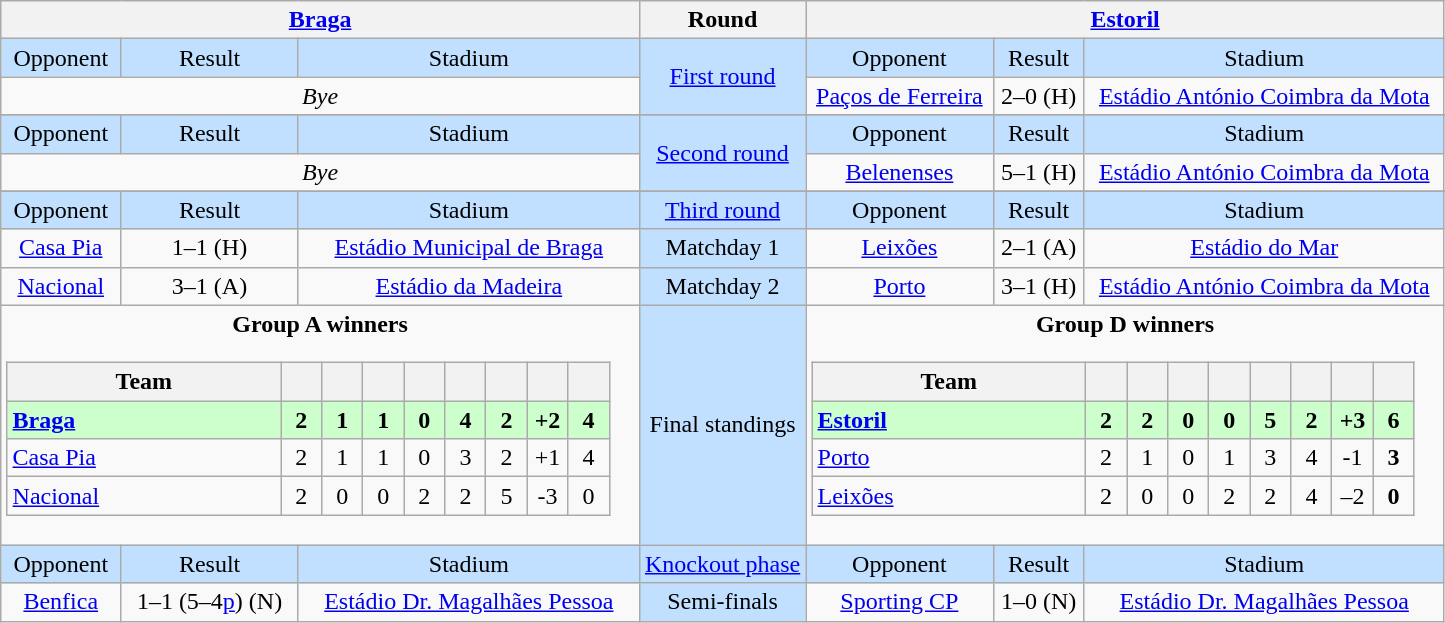<table class="wikitable" style="text-align:center">
<tr>
<th colspan=3><a href='#'>Braga</a></th>
<th>Round</th>
<th colspan=3><a href='#'>Estoril</a></th>
</tr>
<tr style="background:#c1e0ff">
<td>Opponent</td>
<td>Result</td>
<td>Stadium</td>
<td rowspan=2><a href='#'>First round</a></td>
<td>Opponent</td>
<td>Result</td>
<td>Stadium</td>
</tr>
<tr>
<td colspan=3><em>Bye</em></td>
<td><a href='#'>Paços de Ferreira</a></td>
<td>2–0 (H)</td>
<td><a href='#'>Estádio António Coimbra da Mota</a></td>
</tr>
<tr>
</tr>
<tr style="background:#c1e0ff">
<td>Opponent</td>
<td>Result</td>
<td>Stadium</td>
<td rowspan=2><a href='#'>Second round</a></td>
<td>Opponent</td>
<td>Result</td>
<td>Stadium</td>
</tr>
<tr>
<td colspan=3><em>Bye</em></td>
<td><a href='#'>Belenenses</a></td>
<td>5–1 (H)</td>
<td><a href='#'>Estádio António Coimbra da Mota</a></td>
</tr>
<tr>
</tr>
<tr style="background:#c1e0ff">
<td>Opponent</td>
<td>Result</td>
<td>Stadium</td>
<td><a href='#'>Third round</a></td>
<td>Opponent</td>
<td>Result</td>
<td>Stadium</td>
</tr>
<tr>
<td><a href='#'>Casa Pia</a></td>
<td>1–1 (H)</td>
<td><a href='#'>Estádio Municipal de Braga</a></td>
<td style="background:#c1e0ff">Matchday 1</td>
<td><a href='#'>Leixões</a></td>
<td>2–1 (A)</td>
<td><a href='#'>Estádio do Mar</a></td>
</tr>
<tr>
<td><a href='#'>Nacional</a></td>
<td>3–1 (A)</td>
<td><a href='#'>Estádio da Madeira</a></td>
<td style="background:#c1e0ff">Matchday 2</td>
<td><a href='#'>Porto</a></td>
<td>3–1 (H)</td>
<td><a href='#'>Estádio António Coimbra da Mota</a></td>
</tr>
<tr>
<td colspan=3 valign=top><strong>Group A winners</strong><br><table class="wikitable" style="text-align: center">
<tr>
<th width=175>Team</th>
<th width=20></th>
<th width=20></th>
<th width=20></th>
<th width=20></th>
<th width=20></th>
<th width=20></th>
<th width=20></th>
<th width=20></th>
</tr>
<tr style="background:#cfc">
<td align=left><strong><a href='#'>Braga</a></strong></td>
<td><strong>2</strong></td>
<td><strong>1</strong></td>
<td><strong>1</strong></td>
<td><strong>0</strong></td>
<td><strong>4</strong></td>
<td><strong>2</strong></td>
<td><strong>+2</strong></td>
<td><strong>4</strong></td>
</tr>
<tr>
<td align=left><a href='#'>Casa Pia</a></td>
<td>2</td>
<td>1</td>
<td>1</td>
<td>0</td>
<td>3</td>
<td>2</td>
<td>+1</td>
<td>4</td>
</tr>
<tr>
<td align=left><a href='#'>Nacional</a></td>
<td>2</td>
<td>0</td>
<td>0</td>
<td>2</td>
<td>2</td>
<td>5</td>
<td>-3</td>
<td>0</td>
</tr>
</table>
</td>
<td style="background:#c1e0ff">Final standings</td>
<td colspan=3 valign=top><strong>Group D winners</strong><br><table class="wikitable" style="text-align: center">
<tr>
<th width=175>Team</th>
<th width=20></th>
<th width=20></th>
<th width=20></th>
<th width=20></th>
<th width=20></th>
<th width=20></th>
<th width=20></th>
<th width=20></th>
</tr>
<tr style="background:#cfc">
<td align=left><strong><a href='#'>Estoril</a></strong></td>
<td><strong>2</strong></td>
<td><strong>2</strong></td>
<td><strong>0</strong></td>
<td><strong>0</strong></td>
<td><strong>5</strong></td>
<td><strong>2</strong></td>
<td><strong>+3</strong></td>
<td><strong>6</strong></td>
</tr>
<tr>
<td align=left><a href='#'>Porto</a></td>
<td>2</td>
<td>1</td>
<td>0</td>
<td>1</td>
<td>3</td>
<td>4</td>
<td>-1</td>
<td><strong>3</strong></td>
</tr>
<tr>
<td align=left><a href='#'>Leixões</a></td>
<td>2</td>
<td>0</td>
<td>0</td>
<td>2</td>
<td>2</td>
<td>4</td>
<td>–2</td>
<td><strong>0</strong></td>
</tr>
</table>
</td>
</tr>
<tr style="background:#c1e0ff">
<td>Opponent</td>
<td>Result</td>
<td>Stadium</td>
<td><a href='#'>Knockout phase</a></td>
<td>Opponent</td>
<td>Result</td>
<td>Stadium</td>
</tr>
<tr>
<td><a href='#'>Benfica</a></td>
<td>1–1 (5–4<a href='#'>p</a>) (N)</td>
<td><a href='#'>Estádio Dr. Magalhães Pessoa</a></td>
<td style="background:#c1e0ff">Semi-finals</td>
<td><a href='#'>Sporting CP</a></td>
<td>1–0 (N)</td>
<td><a href='#'>Estádio Dr. Magalhães Pessoa</a></td>
</tr>
</table>
